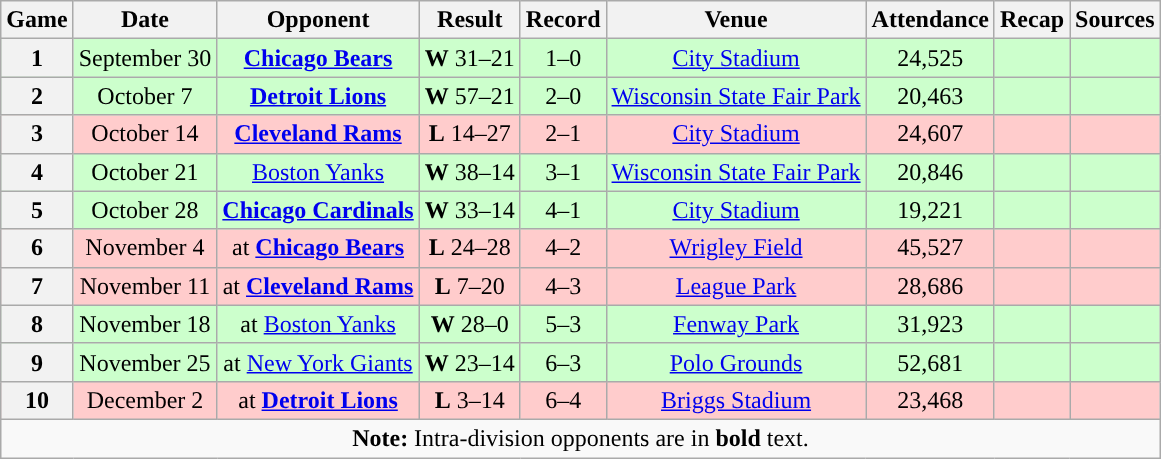<table class="wikitable" style="text-align:center">
<tr>
<th>Game</th>
<th>Date</th>
<th>Opponent</th>
<th>Result</th>
<th>Record</th>
<th>Venue</th>
<th>Attendance</th>
<th>Recap</th>
<th>Sources</th>
</tr>
<tr style="background:#cfc">
<th>1</th>
<td>September 30</td>
<td><strong><a href='#'>Chicago Bears</a></strong></td>
<td><strong>W</strong> 31–21</td>
<td>1–0</td>
<td><a href='#'>City Stadium</a></td>
<td>24,525</td>
<td></td>
<td></td>
</tr>
<tr style="background:#cfc">
<th>2</th>
<td>October 7</td>
<td><strong><a href='#'>Detroit Lions</a></strong></td>
<td><strong>W</strong> 57–21</td>
<td>2–0</td>
<td><a href='#'>Wisconsin State Fair Park</a></td>
<td>20,463</td>
<td></td>
<td></td>
</tr>
<tr style="background:#fcc">
<th>3</th>
<td>October 14</td>
<td><strong><a href='#'>Cleveland Rams</a></strong></td>
<td><strong>L</strong> 14–27</td>
<td>2–1</td>
<td><a href='#'>City Stadium</a></td>
<td>24,607</td>
<td></td>
<td></td>
</tr>
<tr style="background:#cfc">
<th>4</th>
<td>October 21</td>
<td><a href='#'>Boston Yanks</a></td>
<td><strong>W</strong> 38–14</td>
<td>3–1</td>
<td><a href='#'>Wisconsin State Fair Park</a></td>
<td>20,846</td>
<td></td>
<td></td>
</tr>
<tr style="background:#cfc">
<th>5</th>
<td>October 28</td>
<td><strong><a href='#'>Chicago Cardinals</a></strong></td>
<td><strong>W</strong> 33–14</td>
<td>4–1</td>
<td><a href='#'>City Stadium</a></td>
<td>19,221</td>
<td></td>
<td></td>
</tr>
<tr style="background:#fcc">
<th>6</th>
<td>November 4</td>
<td>at <strong><a href='#'>Chicago Bears</a></strong></td>
<td><strong>L</strong> 24–28</td>
<td>4–2</td>
<td><a href='#'>Wrigley Field</a></td>
<td>45,527</td>
<td></td>
<td></td>
</tr>
<tr style="background:#fcc">
<th>7</th>
<td>November 11</td>
<td>at <strong><a href='#'>Cleveland Rams</a></strong></td>
<td><strong>L</strong> 7–20</td>
<td>4–3</td>
<td><a href='#'>League Park</a></td>
<td>28,686</td>
<td></td>
<td></td>
</tr>
<tr style="background:#cfc">
<th>8</th>
<td>November 18</td>
<td>at <a href='#'>Boston Yanks</a></td>
<td><strong>W</strong> 28–0</td>
<td>5–3</td>
<td><a href='#'>Fenway Park</a></td>
<td>31,923</td>
<td></td>
<td></td>
</tr>
<tr style="background:#cfc">
<th>9</th>
<td>November 25</td>
<td>at <a href='#'>New York Giants</a></td>
<td><strong>W</strong> 23–14</td>
<td>6–3</td>
<td><a href='#'>Polo Grounds</a></td>
<td>52,681</td>
<td></td>
<td></td>
</tr>
<tr style="background:#fcc">
<th>10</th>
<td>December 2</td>
<td>at <strong><a href='#'>Detroit Lions</a></strong></td>
<td><strong>L</strong> 3–14</td>
<td>6–4</td>
<td><a href='#'>Briggs Stadium</a></td>
<td>23,468</td>
<td></td>
<td></td>
</tr>
<tr>
<td colspan="10"><strong>Note:</strong> Intra-division opponents are in <strong>bold</strong> text.</td>
</tr>
</table>
